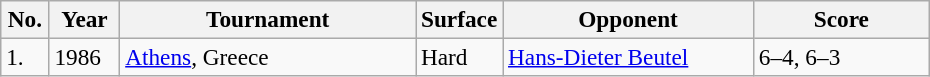<table class="sortable wikitable" style=font-size:97%>
<tr>
<th style="width:25px">No.</th>
<th width=40>Year</th>
<th style="width:190px">Tournament</th>
<th width=50>Surface</th>
<th style="width:160px">Opponent</th>
<th style="width:110px" class="unsortable">Score</th>
</tr>
<tr>
<td>1.</td>
<td>1986</td>
<td><a href='#'>Athens</a>, Greece</td>
<td>Hard</td>
<td> <a href='#'>Hans-Dieter Beutel</a></td>
<td>6–4, 6–3</td>
</tr>
</table>
